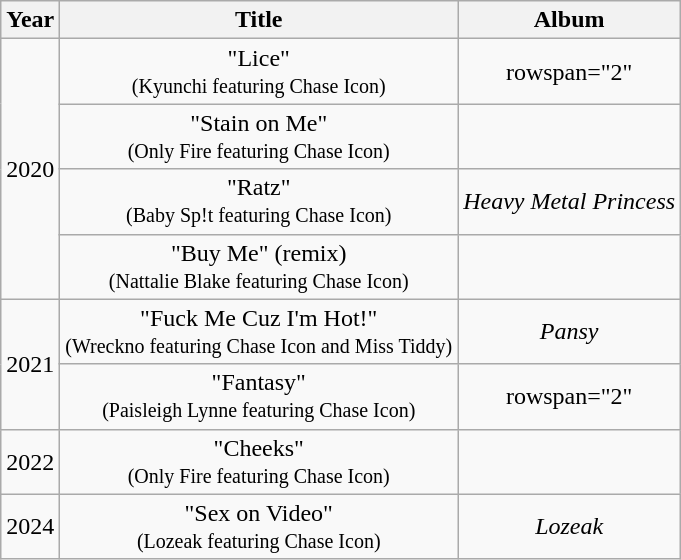<table class="wikitable plainrowheaders" style="text-align:center;">
<tr>
<th>Year</th>
<th>Title</th>
<th>Album</th>
</tr>
<tr>
<td rowspan="4">2020</td>
<td>"Lice"<br><small>(Kyunchi featuring Chase Icon)</small></td>
<td>rowspan="2" </td>
</tr>
<tr>
<td>"Stain on Me"<br><small>(Only Fire featuring Chase Icon)</small></td>
</tr>
<tr>
<td>"Ratz"<br><small>(Baby Sp!t featuring Chase Icon)</small></td>
<td><em>Heavy Metal Princess</em></td>
</tr>
<tr>
<td>"Buy Me" (remix)<br><small>(Nattalie Blake featuring Chase Icon)</small></td>
<td></td>
</tr>
<tr>
<td rowspan="2">2021</td>
<td>"Fuck Me Cuz I'm Hot!"<br><small>(Wreckno featuring Chase Icon and Miss Tiddy)</small></td>
<td><em>Pansy</em></td>
</tr>
<tr>
<td>"Fantasy"<br><small>(Paisleigh Lynne featuring Chase Icon)</small></td>
<td>rowspan="2" </td>
</tr>
<tr>
<td>2022</td>
<td>"Cheeks"<br><small>(Only Fire featuring Chase Icon)</small></td>
</tr>
<tr>
<td>2024</td>
<td>"Sex on Video"<br><small>(Lozeak featuring Chase Icon)</small></td>
<td><em>Lozeak</em></td>
</tr>
</table>
